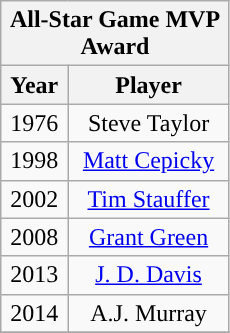<table class="wikitable" style="display: inline-table; margin-right: 20px; text-align:center">
<tr>
<th scope="col" colspan="2" style="width: 145px;">All-Star Game MVP Award</th>
</tr>
<tr>
<th scope="col">Year</th>
<th scope="col">Player</th>
</tr>
<tr>
<td>1976</td>
<td>Steve Taylor</td>
</tr>
<tr>
<td>1998</td>
<td><a href='#'>Matt Cepicky</a></td>
</tr>
<tr>
<td>2002</td>
<td><a href='#'>Tim Stauffer</a></td>
</tr>
<tr>
<td>2008</td>
<td><a href='#'>Grant Green</a></td>
</tr>
<tr>
<td>2013</td>
<td><a href='#'>J. D. Davis</a></td>
</tr>
<tr>
<td>2014</td>
<td>A.J. Murray</td>
</tr>
<tr>
</tr>
</table>
